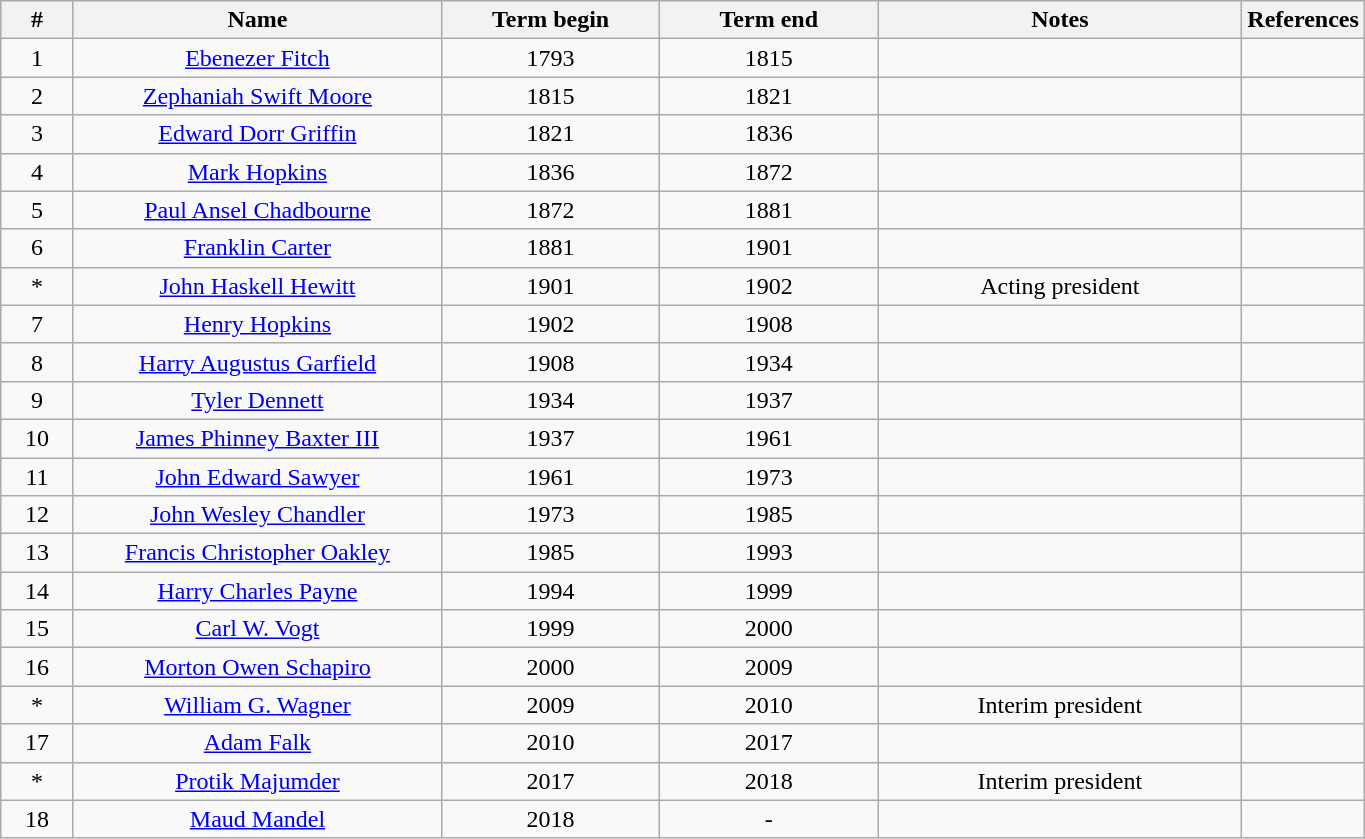<table class="wikitable" style="text-align:center; width:72%">
<tr valign="top">
<th width="*%">#</th>
<th width="27%">Name</th>
<th width="16%">Term begin</th>
<th width="16%">Term end</th>
<th width="*%">Notes</th>
<th width="6%">References</th>
</tr>
<tr>
<td>1</td>
<td><a href='#'>Ebenezer Fitch</a></td>
<td>1793</td>
<td>1815</td>
<td></td>
<td></td>
</tr>
<tr>
<td>2</td>
<td><a href='#'>Zephaniah Swift Moore</a></td>
<td>1815</td>
<td>1821</td>
<td></td>
<td></td>
</tr>
<tr>
<td>3</td>
<td><a href='#'>Edward Dorr Griffin</a></td>
<td>1821</td>
<td>1836</td>
<td></td>
<td></td>
</tr>
<tr>
<td>4</td>
<td><a href='#'>Mark Hopkins</a></td>
<td>1836</td>
<td>1872</td>
<td></td>
<td></td>
</tr>
<tr>
<td>5</td>
<td><a href='#'>Paul Ansel Chadbourne</a></td>
<td>1872</td>
<td>1881</td>
<td></td>
<td></td>
</tr>
<tr>
<td>6</td>
<td><a href='#'>Franklin Carter</a></td>
<td>1881</td>
<td>1901</td>
<td></td>
<td></td>
</tr>
<tr>
<td>*</td>
<td><a href='#'>John Haskell Hewitt</a></td>
<td>1901</td>
<td>1902</td>
<td>Acting president</td>
<td></td>
</tr>
<tr>
<td>7</td>
<td><a href='#'>Henry Hopkins</a></td>
<td>1902</td>
<td>1908</td>
<td></td>
<td></td>
</tr>
<tr>
<td>8</td>
<td><a href='#'>Harry Augustus Garfield</a></td>
<td>1908</td>
<td>1934</td>
<td></td>
<td></td>
</tr>
<tr>
<td>9</td>
<td><a href='#'>Tyler Dennett</a></td>
<td>1934</td>
<td>1937</td>
<td></td>
<td></td>
</tr>
<tr>
<td>10</td>
<td><a href='#'>James Phinney Baxter III</a></td>
<td>1937</td>
<td>1961</td>
<td></td>
<td></td>
</tr>
<tr>
<td>11</td>
<td><a href='#'>John Edward Sawyer</a></td>
<td>1961</td>
<td>1973</td>
<td></td>
<td></td>
</tr>
<tr>
<td>12</td>
<td><a href='#'>John Wesley Chandler</a></td>
<td>1973</td>
<td>1985</td>
<td></td>
<td></td>
</tr>
<tr>
<td>13</td>
<td><a href='#'>Francis Christopher Oakley</a></td>
<td>1985</td>
<td>1993</td>
<td></td>
<td></td>
</tr>
<tr>
<td>14</td>
<td><a href='#'>Harry Charles Payne</a></td>
<td>1994</td>
<td>1999</td>
<td></td>
<td></td>
</tr>
<tr>
<td>15</td>
<td><a href='#'>Carl W. Vogt</a></td>
<td>1999</td>
<td>2000</td>
<td></td>
<td></td>
</tr>
<tr>
<td>16</td>
<td><a href='#'>Morton Owen Schapiro</a></td>
<td>2000</td>
<td>2009</td>
<td></td>
<td></td>
</tr>
<tr>
<td>*</td>
<td><a href='#'>William G. Wagner</a></td>
<td>2009</td>
<td>2010</td>
<td>Interim president</td>
<td></td>
</tr>
<tr>
<td>17</td>
<td><a href='#'>Adam Falk</a></td>
<td>2010</td>
<td>2017</td>
<td></td>
<td></td>
</tr>
<tr>
<td>*</td>
<td><a href='#'>Protik Majumder</a></td>
<td>2017</td>
<td>2018</td>
<td>Interim president</td>
<td></td>
</tr>
<tr>
<td>18</td>
<td><a href='#'>Maud Mandel</a></td>
<td>2018</td>
<td>-</td>
<td></td>
<td></td>
</tr>
</table>
